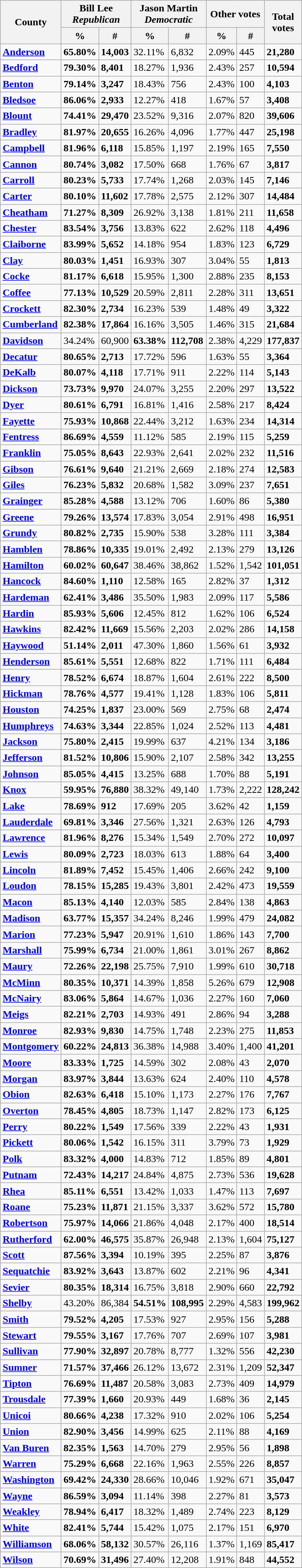<table class="wikitable sortable">
<tr>
<th rowspan="2" colspan="1" style="text-align:center">County</th>
<th colspan="2" style="text-align: center;" >Bill Lee<br><em>Republican</em></th>
<th colspan="2" style="text-align: center;" >Jason Martin<br><em>Democratic</em></th>
<th colspan="2" style="text-align: center;">Other votes</th>
<th rowspan="2" colspan="1" style="text-align: center;">Total<br>votes</th>
</tr>
<tr>
<th colspan="1" style="text-align: center;" >%</th>
<th colspan="1" style="text-align: center;" >#</th>
<th colspan="1" style="text-align: center;" >%</th>
<th colspan="1" style="text-align: center;" >#</th>
<th colspan="1" style="text-align: center;">%</th>
<th colspan="1" style="text-align: center;">#</th>
</tr>
<tr>
<td><strong><a href='#'>Anderson</a></strong></td>
<td><strong>65.80%</strong></td>
<td><strong>14,003</strong></td>
<td>32.11%</td>
<td>6,832</td>
<td>2.09%</td>
<td>445</td>
<td><strong>21,280</strong></td>
</tr>
<tr>
<td><strong><a href='#'>Bedford</a></strong></td>
<td><strong>79.30%</strong></td>
<td><strong>8,401</strong></td>
<td>18.27%</td>
<td>1,936</td>
<td>2.43%</td>
<td>257</td>
<td><strong>10,594</strong></td>
</tr>
<tr>
<td><strong><a href='#'>Benton</a></strong></td>
<td><strong>79.14%</strong></td>
<td><strong>3,247</strong></td>
<td>18.43%</td>
<td>756</td>
<td>2.43%</td>
<td>100</td>
<td><strong>4,103</strong></td>
</tr>
<tr>
<td><strong><a href='#'>Bledsoe</a></strong></td>
<td><strong>86.06%</strong></td>
<td><strong>2,933</strong></td>
<td>12.27%</td>
<td>418</td>
<td>1.67%</td>
<td>57</td>
<td><strong>3,408</strong></td>
</tr>
<tr>
<td><strong><a href='#'>Blount</a></strong></td>
<td><strong>74.41%</strong></td>
<td><strong>29,470</strong></td>
<td>23.52%</td>
<td>9,316</td>
<td>2.07%</td>
<td>820</td>
<td><strong>39,606</strong></td>
</tr>
<tr>
<td><strong><a href='#'>Bradley</a></strong></td>
<td><strong>81.97%</strong></td>
<td><strong>20,655</strong></td>
<td>16.26%</td>
<td>4,096</td>
<td>1.77%</td>
<td>447</td>
<td><strong>25,198</strong></td>
</tr>
<tr>
<td><strong><a href='#'>Campbell</a></strong></td>
<td><strong>81.96%</strong></td>
<td><strong>6,118</strong></td>
<td>15.85%</td>
<td>1,197</td>
<td>2.19%</td>
<td>165</td>
<td><strong>7,550</strong></td>
</tr>
<tr>
<td><strong><a href='#'>Cannon</a></strong></td>
<td><strong>80.74%</strong></td>
<td><strong>3,082</strong></td>
<td>17.50%</td>
<td>668</td>
<td>1.76%</td>
<td>67</td>
<td><strong>3,817</strong></td>
</tr>
<tr>
<td><strong><a href='#'>Carroll</a></strong></td>
<td><strong>80.23%</strong></td>
<td><strong>5,733</strong></td>
<td>17.74%</td>
<td>1,268</td>
<td>2.03%</td>
<td>145</td>
<td><strong>7,146</strong></td>
</tr>
<tr>
<td><strong><a href='#'>Carter</a></strong></td>
<td><strong>80.10%</strong></td>
<td><strong>11,602</strong></td>
<td>17.78%</td>
<td>2,575</td>
<td>2.12%</td>
<td>307</td>
<td><strong>14,484</strong></td>
</tr>
<tr>
<td><strong><a href='#'>Cheatham</a></strong></td>
<td><strong>71.27%</strong></td>
<td><strong>8,309</strong></td>
<td>26.92%</td>
<td>3,138</td>
<td>1.81%</td>
<td>211</td>
<td><strong>11,658</strong></td>
</tr>
<tr>
<td><strong><a href='#'>Chester</a></strong></td>
<td><strong>83.54%</strong></td>
<td><strong>3,756</strong></td>
<td>13.83%</td>
<td>622</td>
<td>2.62%</td>
<td>118</td>
<td><strong>4,496</strong></td>
</tr>
<tr>
<td><strong><a href='#'>Claiborne</a></strong></td>
<td><strong>83.99%</strong></td>
<td><strong>5,652</strong></td>
<td>14.18%</td>
<td>954</td>
<td>1.83%</td>
<td>123</td>
<td><strong>6,729</strong></td>
</tr>
<tr>
<td><strong><a href='#'>Clay</a></strong></td>
<td><strong>80.03%</strong></td>
<td><strong>1,451</strong></td>
<td>16.93%</td>
<td>307</td>
<td>3.04%</td>
<td>55</td>
<td><strong>1,813</strong></td>
</tr>
<tr>
<td><strong><a href='#'>Cocke</a></strong></td>
<td><strong>81.17%</strong></td>
<td><strong>6,618</strong></td>
<td>15.95%</td>
<td>1,300</td>
<td>2.88%</td>
<td>235</td>
<td><strong>8,153</strong></td>
</tr>
<tr>
<td><strong><a href='#'>Coffee</a></strong></td>
<td><strong>77.13%</strong></td>
<td><strong>10,529</strong></td>
<td>20.59%</td>
<td>2,811</td>
<td>2.28%</td>
<td>311</td>
<td><strong>13,651</strong></td>
</tr>
<tr>
<td><strong><a href='#'>Crockett</a></strong></td>
<td><strong>82.30%</strong></td>
<td><strong>2,734</strong></td>
<td>16.23%</td>
<td>539</td>
<td>1.48%</td>
<td>49</td>
<td><strong>3,322</strong></td>
</tr>
<tr>
<td><strong><a href='#'>Cumberland</a></strong></td>
<td><strong>82.38%</strong></td>
<td><strong>17,864</strong></td>
<td>16.16%</td>
<td>3,505</td>
<td>1.46%</td>
<td>315</td>
<td><strong>21,684</strong></td>
</tr>
<tr>
<td><strong><a href='#'>Davidson</a></strong></td>
<td>34.24%</td>
<td>60,900</td>
<td><strong>63.38%</strong></td>
<td><strong>112,708</strong></td>
<td>2.38%</td>
<td>4,229</td>
<td><strong>177,837</strong></td>
</tr>
<tr>
<td><strong><a href='#'>Decatur</a></strong></td>
<td><strong>80.65%</strong></td>
<td><strong>2,713</strong></td>
<td>17.72%</td>
<td>596</td>
<td>1.63%</td>
<td>55</td>
<td><strong>3,364</strong></td>
</tr>
<tr>
<td><strong><a href='#'>DeKalb</a></strong></td>
<td><strong>80.07%</strong></td>
<td><strong>4,118</strong></td>
<td>17.71%</td>
<td>911</td>
<td>2.22%</td>
<td>114</td>
<td><strong>5,143</strong></td>
</tr>
<tr>
<td><strong><a href='#'>Dickson</a></strong></td>
<td><strong>73.73%</strong></td>
<td><strong>9,970</strong></td>
<td>24.07%</td>
<td>3,255</td>
<td>2.20%</td>
<td>297</td>
<td><strong>13,522</strong></td>
</tr>
<tr>
<td><strong><a href='#'>Dyer</a></strong></td>
<td><strong>80.61%</strong></td>
<td><strong>6,791</strong></td>
<td>16.81%</td>
<td>1,416</td>
<td>2.58%</td>
<td>217</td>
<td><strong>8,424</strong></td>
</tr>
<tr>
<td><strong><a href='#'>Fayette</a></strong></td>
<td><strong>75.93%</strong></td>
<td><strong>10,868</strong></td>
<td>22.44%</td>
<td>3,212</td>
<td>1.63%</td>
<td>234</td>
<td><strong>14,314</strong></td>
</tr>
<tr>
<td><strong><a href='#'>Fentress</a></strong></td>
<td><strong>86.69%</strong></td>
<td><strong>4,559</strong></td>
<td>11.12%</td>
<td>585</td>
<td>2.19%</td>
<td>115</td>
<td><strong>5,259</strong></td>
</tr>
<tr>
<td><strong><a href='#'>Franklin</a></strong></td>
<td><strong>75.05%</strong></td>
<td><strong>8,643</strong></td>
<td>22.93%</td>
<td>2,641</td>
<td>2.02%</td>
<td>232</td>
<td><strong>11,516</strong></td>
</tr>
<tr>
<td><strong><a href='#'>Gibson</a></strong></td>
<td><strong>76.61%</strong></td>
<td><strong>9,640</strong></td>
<td>21.21%</td>
<td>2,669</td>
<td>2.18%</td>
<td>274</td>
<td><strong>12,583</strong></td>
</tr>
<tr>
<td><strong><a href='#'>Giles</a></strong></td>
<td><strong>76.23%</strong></td>
<td><strong>5,832</strong></td>
<td>20.68%</td>
<td>1,582</td>
<td>3.09%</td>
<td>237</td>
<td><strong>7,651</strong></td>
</tr>
<tr>
<td><strong><a href='#'>Grainger</a></strong></td>
<td><strong>85.28%</strong></td>
<td><strong>4,588</strong></td>
<td>13.12%</td>
<td>706</td>
<td>1.60%</td>
<td>86</td>
<td><strong>5,380</strong></td>
</tr>
<tr>
<td><strong><a href='#'>Greene</a></strong></td>
<td><strong>79.26%</strong></td>
<td><strong>13,574</strong></td>
<td>17.83%</td>
<td>3,054</td>
<td>2.91%</td>
<td>498</td>
<td><strong>16,951</strong></td>
</tr>
<tr>
<td><strong><a href='#'>Grundy</a></strong></td>
<td><strong>80.82%</strong></td>
<td><strong>2,735</strong></td>
<td>15.90%</td>
<td>538</td>
<td>3.28%</td>
<td>111</td>
<td><strong>3,384</strong></td>
</tr>
<tr>
<td><strong><a href='#'>Hamblen</a></strong></td>
<td><strong>78.86%</strong></td>
<td><strong>10,335</strong></td>
<td>19.01%</td>
<td>2,492</td>
<td>2.13%</td>
<td>279</td>
<td><strong>13,126</strong></td>
</tr>
<tr>
<td><strong><a href='#'>Hamilton</a></strong></td>
<td><strong>60.02%</strong></td>
<td><strong>60,647</strong></td>
<td>38.46%</td>
<td>38,862</td>
<td>1.52%</td>
<td>1,542</td>
<td><strong>101,051</strong></td>
</tr>
<tr>
<td><strong><a href='#'>Hancock</a></strong></td>
<td><strong>84.60%</strong></td>
<td><strong>1,110</strong></td>
<td>12.58%</td>
<td>165</td>
<td>2.82%</td>
<td>37</td>
<td><strong>1,312</strong></td>
</tr>
<tr>
<td><strong><a href='#'>Hardeman</a></strong></td>
<td><strong>62.41%</strong></td>
<td><strong>3,486</strong></td>
<td>35.50%</td>
<td>1,983</td>
<td>2.09%</td>
<td>117</td>
<td><strong>5,586</strong></td>
</tr>
<tr>
<td><strong><a href='#'>Hardin</a></strong></td>
<td><strong>85.93%</strong></td>
<td><strong>5,606</strong></td>
<td>12.45%</td>
<td>812</td>
<td>1.62%</td>
<td>106</td>
<td><strong>6,524</strong></td>
</tr>
<tr>
<td><strong><a href='#'>Hawkins</a></strong></td>
<td><strong>82.42%</strong></td>
<td><strong>11,669</strong></td>
<td>15.56%</td>
<td>2,203</td>
<td>2.02%</td>
<td>286</td>
<td><strong>14,158</strong></td>
</tr>
<tr>
<td><strong><a href='#'>Haywood</a></strong></td>
<td><strong>51.14%</strong></td>
<td><strong>2,011</strong></td>
<td>47.30%</td>
<td>1,860</td>
<td>1.56%</td>
<td>61</td>
<td><strong>3,932</strong></td>
</tr>
<tr>
<td><strong><a href='#'>Henderson</a></strong></td>
<td><strong>85.61%</strong></td>
<td><strong>5,551</strong></td>
<td>12.68%</td>
<td>822</td>
<td>1.71%</td>
<td>111</td>
<td><strong>6,484</strong></td>
</tr>
<tr>
<td><strong><a href='#'>Henry</a></strong></td>
<td><strong>78.52%</strong></td>
<td><strong>6,674</strong></td>
<td>18.87%</td>
<td>1,604</td>
<td>2.61%</td>
<td>222</td>
<td><strong>8,500</strong></td>
</tr>
<tr>
<td><strong><a href='#'>Hickman</a></strong></td>
<td><strong>78.76%</strong></td>
<td><strong>4,577</strong></td>
<td>19.41%</td>
<td>1,128</td>
<td>1.83%</td>
<td>106</td>
<td><strong>5,811</strong></td>
</tr>
<tr>
<td><strong><a href='#'>Houston</a></strong></td>
<td><strong>74.25%</strong></td>
<td><strong>1,837</strong></td>
<td>23.00%</td>
<td>569</td>
<td>2.75%</td>
<td>68</td>
<td><strong>2,474</strong></td>
</tr>
<tr>
<td><strong><a href='#'>Humphreys</a></strong></td>
<td><strong>74.63%</strong></td>
<td><strong>3,344</strong></td>
<td>22.85%</td>
<td>1,024</td>
<td>2.52%</td>
<td>113</td>
<td><strong>4,481</strong></td>
</tr>
<tr>
<td><strong><a href='#'>Jackson</a></strong></td>
<td><strong>75.80%</strong></td>
<td><strong>2,415</strong></td>
<td>19.99%</td>
<td>637</td>
<td>4.21%</td>
<td>134</td>
<td><strong>3,186</strong></td>
</tr>
<tr>
<td><strong><a href='#'>Jefferson</a></strong></td>
<td><strong>81.52%</strong></td>
<td><strong>10,806</strong></td>
<td>15.90%</td>
<td>2,107</td>
<td>2.58%</td>
<td>342</td>
<td><strong>13,255</strong></td>
</tr>
<tr>
<td><strong><a href='#'>Johnson</a></strong></td>
<td><strong>85.05%</strong></td>
<td><strong>4,415</strong></td>
<td>13.25%</td>
<td>688</td>
<td>1.70%</td>
<td>88</td>
<td><strong>5,191</strong></td>
</tr>
<tr>
<td><strong><a href='#'>Knox</a></strong></td>
<td><strong>59.95%</strong></td>
<td><strong>76,880</strong></td>
<td>38.32%</td>
<td>49,140</td>
<td>1.73%</td>
<td>2,222</td>
<td><strong>128,242</strong></td>
</tr>
<tr>
<td><strong><a href='#'>Lake</a></strong></td>
<td><strong>78.69%</strong></td>
<td><strong>912</strong></td>
<td>17.69%</td>
<td>205</td>
<td>3.62%</td>
<td>42</td>
<td><strong>1,159</strong></td>
</tr>
<tr>
<td><strong><a href='#'>Lauderdale</a></strong></td>
<td><strong>69.81%</strong></td>
<td><strong>3,346</strong></td>
<td>27.56%</td>
<td>1,321</td>
<td>2.63%</td>
<td>126</td>
<td><strong>4,793</strong></td>
</tr>
<tr>
<td><strong><a href='#'>Lawrence</a></strong></td>
<td><strong>81.96%</strong></td>
<td><strong>8,276</strong></td>
<td>15.34%</td>
<td>1,549</td>
<td>2.70%</td>
<td>272</td>
<td><strong>10,097</strong></td>
</tr>
<tr>
<td><strong><a href='#'>Lewis</a></strong></td>
<td><strong>80.09%</strong></td>
<td><strong>2,723</strong></td>
<td>18.03%</td>
<td>613</td>
<td>1.88%</td>
<td>64</td>
<td><strong>3,400</strong></td>
</tr>
<tr>
<td><strong><a href='#'>Lincoln</a></strong></td>
<td><strong>81.89%</strong></td>
<td><strong>7,452</strong></td>
<td>15.45%</td>
<td>1,406</td>
<td>2.66%</td>
<td>242</td>
<td><strong>9,100</strong></td>
</tr>
<tr>
<td><strong><a href='#'>Loudon</a></strong></td>
<td><strong>78.15%</strong></td>
<td><strong>15,285</strong></td>
<td>19.43%</td>
<td>3,801</td>
<td>2.42%</td>
<td>473</td>
<td><strong>19,559</strong></td>
</tr>
<tr>
<td><strong><a href='#'>Macon</a></strong></td>
<td><strong>85.13%</strong></td>
<td><strong>4,140</strong></td>
<td>12.03%</td>
<td>585</td>
<td>2.84%</td>
<td>138</td>
<td><strong>4,863</strong></td>
</tr>
<tr>
<td><strong><a href='#'>Madison</a></strong></td>
<td><strong>63.77%</strong></td>
<td><strong>15,357</strong></td>
<td>34.24%</td>
<td>8,246</td>
<td>1.99%</td>
<td>479</td>
<td><strong>24,082</strong></td>
</tr>
<tr>
<td><strong><a href='#'>Marion</a></strong></td>
<td><strong>77.23%</strong></td>
<td><strong>5,947</strong></td>
<td>20.91%</td>
<td>1,610</td>
<td>1.86%</td>
<td>143</td>
<td><strong>7,700</strong></td>
</tr>
<tr>
<td><strong><a href='#'>Marshall</a></strong></td>
<td><strong>75.99%</strong></td>
<td><strong>6,734</strong></td>
<td>21.00%</td>
<td>1,861</td>
<td>3.01%</td>
<td>267</td>
<td><strong>8,862</strong></td>
</tr>
<tr>
<td><strong><a href='#'>Maury</a></strong></td>
<td><strong>72.26%</strong></td>
<td><strong>22,198</strong></td>
<td>25.75%</td>
<td>7,910</td>
<td>1.99%</td>
<td>610</td>
<td><strong>30,718</strong></td>
</tr>
<tr>
<td><strong><a href='#'>McMinn</a></strong></td>
<td><strong>80.35%</strong></td>
<td><strong>10,371</strong></td>
<td>14.39%</td>
<td>1,858</td>
<td>5.26%</td>
<td>679</td>
<td><strong>12,908</strong></td>
</tr>
<tr>
<td><strong><a href='#'>McNairy</a></strong></td>
<td><strong>83.06%</strong></td>
<td><strong>5,864</strong></td>
<td>14.67%</td>
<td>1,036</td>
<td>2.27%</td>
<td>160</td>
<td><strong>7,060</strong></td>
</tr>
<tr>
<td><strong><a href='#'>Meigs</a></strong></td>
<td><strong>82.21%</strong></td>
<td><strong>2,703</strong></td>
<td>14.93%</td>
<td>491</td>
<td>2.86%</td>
<td>94</td>
<td><strong>3,288</strong></td>
</tr>
<tr>
<td><strong><a href='#'>Monroe</a></strong></td>
<td><strong>82.93%</strong></td>
<td><strong>9,830</strong></td>
<td>14.75%</td>
<td>1,748</td>
<td>2.23%</td>
<td>275</td>
<td><strong>11,853</strong></td>
</tr>
<tr>
<td><strong><a href='#'>Montgomery</a></strong></td>
<td><strong>60.22%</strong></td>
<td><strong>24,813</strong></td>
<td>36.38%</td>
<td>14,988</td>
<td>3.40%</td>
<td>1,400</td>
<td><strong>41,201</strong></td>
</tr>
<tr>
<td><strong><a href='#'>Moore</a></strong></td>
<td><strong>83.33%</strong></td>
<td><strong>1,725</strong></td>
<td>14.59%</td>
<td>302</td>
<td>2.08%</td>
<td>43</td>
<td><strong>2,070</strong></td>
</tr>
<tr>
<td><strong><a href='#'>Morgan</a></strong></td>
<td><strong>83.97%</strong></td>
<td><strong>3,844</strong></td>
<td>13.63%</td>
<td>624</td>
<td>2.40%</td>
<td>110</td>
<td><strong>4,578</strong></td>
</tr>
<tr>
<td><strong><a href='#'>Obion</a></strong></td>
<td><strong>82.63%</strong></td>
<td><strong>6,418</strong></td>
<td>15.10%</td>
<td>1,173</td>
<td>2.27%</td>
<td>176</td>
<td><strong>7,767</strong></td>
</tr>
<tr>
<td><strong><a href='#'>Overton</a></strong></td>
<td><strong>78.45%</strong></td>
<td><strong>4,805</strong></td>
<td>18.73%</td>
<td>1,147</td>
<td>2.82%</td>
<td>173</td>
<td><strong>6,125</strong></td>
</tr>
<tr>
<td><strong><a href='#'>Perry</a></strong></td>
<td><strong>80.22%</strong></td>
<td><strong>1,549</strong></td>
<td>17.56%</td>
<td>339</td>
<td>2.22%</td>
<td>43</td>
<td><strong>1,931</strong></td>
</tr>
<tr>
<td><strong><a href='#'>Pickett</a></strong></td>
<td><strong>80.06%</strong></td>
<td><strong>1,542</strong></td>
<td>16.15%</td>
<td>311</td>
<td>3.79%</td>
<td>73</td>
<td><strong>1,929</strong></td>
</tr>
<tr>
<td><strong><a href='#'>Polk</a></strong></td>
<td><strong>83.32%</strong></td>
<td><strong>4,000</strong></td>
<td>14.83%</td>
<td>712</td>
<td>1.85%</td>
<td>89</td>
<td><strong>4,801</strong></td>
</tr>
<tr>
<td><strong><a href='#'>Putnam</a></strong></td>
<td><strong>72.43%</strong></td>
<td><strong>14,217</strong></td>
<td>24.84%</td>
<td>4,875</td>
<td>2.73%</td>
<td>536</td>
<td><strong>19,628</strong></td>
</tr>
<tr>
<td><strong><a href='#'>Rhea</a></strong></td>
<td><strong>85.11%</strong></td>
<td><strong>6,551</strong></td>
<td>13.42%</td>
<td>1,033</td>
<td>1.47%</td>
<td>113</td>
<td><strong>7,697</strong></td>
</tr>
<tr>
<td><strong><a href='#'>Roane</a></strong></td>
<td><strong>75.23%</strong></td>
<td><strong>11,871</strong></td>
<td>21.15%</td>
<td>3,337</td>
<td>3.62%</td>
<td>572</td>
<td><strong>15,780</strong></td>
</tr>
<tr>
<td><strong><a href='#'>Robertson</a></strong></td>
<td><strong>75.97%</strong></td>
<td><strong>14,066</strong></td>
<td>21.86%</td>
<td>4,048</td>
<td>2.17%</td>
<td>400</td>
<td><strong>18,514</strong></td>
</tr>
<tr>
<td><strong><a href='#'>Rutherford</a></strong></td>
<td><strong>62.00%</strong></td>
<td><strong>46,575</strong></td>
<td>35.87%</td>
<td>26,948</td>
<td>2.13%</td>
<td>1,604</td>
<td><strong>75,127</strong></td>
</tr>
<tr>
<td><strong><a href='#'>Scott</a></strong></td>
<td><strong>87.56%</strong></td>
<td><strong>3,394</strong></td>
<td>10.19%</td>
<td>395</td>
<td>2.25%</td>
<td>87</td>
<td><strong>3,876</strong></td>
</tr>
<tr>
<td><strong><a href='#'>Sequatchie</a></strong></td>
<td><strong>83.92%</strong></td>
<td><strong>3,643</strong></td>
<td>13.87%</td>
<td>602</td>
<td>2.21%</td>
<td>96</td>
<td><strong>4,341</strong></td>
</tr>
<tr>
<td><strong><a href='#'>Sevier</a></strong></td>
<td><strong>80.35%</strong></td>
<td><strong>18,314</strong></td>
<td>16.75%</td>
<td>3,818</td>
<td>2.90%</td>
<td>660</td>
<td><strong>22,792</strong></td>
</tr>
<tr>
<td><strong><a href='#'>Shelby</a></strong></td>
<td>43.20%</td>
<td>86,384</td>
<td><strong>54.51%</strong></td>
<td><strong>108,995</strong></td>
<td>2.29%</td>
<td>4,583</td>
<td><strong>199,962</strong></td>
</tr>
<tr>
<td><strong><a href='#'>Smith</a></strong></td>
<td><strong>79.52%</strong></td>
<td><strong>4,205</strong></td>
<td>17.53%</td>
<td>927</td>
<td>2.95%</td>
<td>156</td>
<td><strong>5,288</strong></td>
</tr>
<tr>
<td><strong><a href='#'>Stewart</a></strong></td>
<td><strong>79.55%</strong></td>
<td><strong>3,167</strong></td>
<td>17.76%</td>
<td>707</td>
<td>2.69%</td>
<td>107</td>
<td><strong>3,981</strong></td>
</tr>
<tr>
<td><strong><a href='#'>Sullivan</a></strong></td>
<td><strong>77.90%</strong></td>
<td><strong>32,897</strong></td>
<td>20.78%</td>
<td>8,777</td>
<td>1.32%</td>
<td>556</td>
<td><strong>42,230</strong></td>
</tr>
<tr>
<td><strong><a href='#'>Sumner</a></strong></td>
<td><strong>71.57%</strong></td>
<td><strong>37,466</strong></td>
<td>26.12%</td>
<td>13,672</td>
<td>2.31%</td>
<td>1,209</td>
<td><strong>52,347</strong></td>
</tr>
<tr>
<td><strong><a href='#'>Tipton</a></strong></td>
<td><strong>76.69%</strong></td>
<td><strong>11,487</strong></td>
<td>20.58%</td>
<td>3,083</td>
<td>2.73%</td>
<td>409</td>
<td><strong>14,979</strong></td>
</tr>
<tr>
<td><strong><a href='#'>Trousdale</a></strong></td>
<td><strong>77.39%</strong></td>
<td><strong>1,660</strong></td>
<td>20.93%</td>
<td>449</td>
<td>1.68%</td>
<td>36</td>
<td><strong>2,145</strong></td>
</tr>
<tr>
<td><strong><a href='#'>Unicoi</a></strong></td>
<td><strong>80.66%</strong></td>
<td><strong>4,238</strong></td>
<td>17.32%</td>
<td>910</td>
<td>2.02%</td>
<td>106</td>
<td><strong>5,254</strong></td>
</tr>
<tr>
<td><strong><a href='#'>Union</a></strong></td>
<td><strong>82.90%</strong></td>
<td><strong>3,456</strong></td>
<td>14.99%</td>
<td>625</td>
<td>2.11%</td>
<td>88</td>
<td><strong>4,169</strong></td>
</tr>
<tr>
<td><strong><a href='#'>Van Buren</a></strong></td>
<td><strong>82.35%</strong></td>
<td><strong>1,563</strong></td>
<td>14.70%</td>
<td>279</td>
<td>2.95%</td>
<td>56</td>
<td><strong>1,898</strong></td>
</tr>
<tr>
<td><strong><a href='#'>Warren</a></strong></td>
<td><strong>75.29%</strong></td>
<td><strong>6,668</strong></td>
<td>22.16%</td>
<td>1,963</td>
<td>2.55%</td>
<td>226</td>
<td><strong>8,857</strong></td>
</tr>
<tr>
<td><strong><a href='#'>Washington</a></strong></td>
<td><strong>69.42%</strong></td>
<td><strong>24,330</strong></td>
<td>28.66%</td>
<td>10,046</td>
<td>1.92%</td>
<td>671</td>
<td><strong>35,047</strong></td>
</tr>
<tr>
<td><strong><a href='#'>Wayne</a></strong></td>
<td><strong>86.59%</strong></td>
<td><strong>3,094</strong></td>
<td>11.14%</td>
<td>398</td>
<td>2.27%</td>
<td>81</td>
<td><strong>3,573</strong></td>
</tr>
<tr>
<td><strong><a href='#'>Weakley</a></strong></td>
<td><strong>78.94%</strong></td>
<td><strong>6,417</strong></td>
<td>18.32%</td>
<td>1,489</td>
<td>2.74%</td>
<td>223</td>
<td><strong>8,129</strong></td>
</tr>
<tr>
<td><strong><a href='#'>White</a></strong></td>
<td><strong>82.41%</strong></td>
<td><strong>5,744</strong></td>
<td>15.42%</td>
<td>1,075</td>
<td>2.17%</td>
<td>151</td>
<td><strong>6,970</strong></td>
</tr>
<tr>
<td><strong><a href='#'>Williamson</a></strong></td>
<td><strong>68.06%</strong></td>
<td><strong>58,132</strong></td>
<td>30.57%</td>
<td>26,116</td>
<td>1.37%</td>
<td>1,169</td>
<td><strong>85,417</strong></td>
</tr>
<tr>
<td><strong><a href='#'>Wilson</a></strong></td>
<td><strong>70.69%</strong></td>
<td><strong>31,496</strong></td>
<td>27.40%</td>
<td>12,208</td>
<td>1.91%</td>
<td>848</td>
<td><strong>44,552</strong></td>
</tr>
</table>
